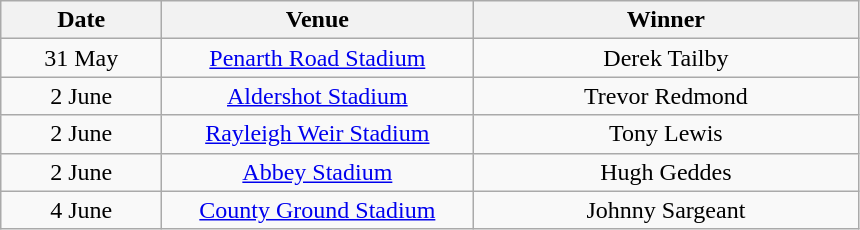<table class="wikitable" style="text-align:center">
<tr>
<th width=100>Date</th>
<th width=200>Venue</th>
<th width=250>Winner</th>
</tr>
<tr>
<td>31 May</td>
<td><a href='#'>Penarth Road Stadium</a></td>
<td>Derek Tailby</td>
</tr>
<tr>
<td>2 June</td>
<td><a href='#'>Aldershot Stadium</a></td>
<td>Trevor Redmond</td>
</tr>
<tr>
<td>2 June</td>
<td><a href='#'>Rayleigh Weir Stadium</a></td>
<td>Tony Lewis</td>
</tr>
<tr>
<td>2 June</td>
<td><a href='#'>Abbey Stadium</a></td>
<td>Hugh Geddes</td>
</tr>
<tr>
<td>4 June</td>
<td><a href='#'>County Ground Stadium</a></td>
<td>Johnny Sargeant</td>
</tr>
</table>
